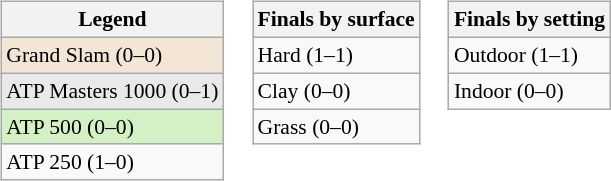<table>
<tr valign=top>
<td><br><table class=wikitable style=font-size:90%>
<tr>
<th>Legend</th>
</tr>
<tr style="background:#f3e6d7;">
<td>Grand Slam (0–0)</td>
</tr>
<tr style="background:#e9e9e9;">
<td>ATP Masters 1000 (0–1)</td>
</tr>
<tr style="background:#d4f1c5;">
<td>ATP 500 (0–0)</td>
</tr>
<tr>
<td>ATP 250 (1–0)</td>
</tr>
</table>
</td>
<td><br><table class=wikitable style=font-size:90%>
<tr>
<th>Finals by surface</th>
</tr>
<tr>
<td>Hard (1–1)</td>
</tr>
<tr>
<td>Clay (0–0)</td>
</tr>
<tr>
<td>Grass (0–0)</td>
</tr>
</table>
</td>
<td><br><table class=wikitable style=font-size:90%>
<tr>
<th>Finals by setting</th>
</tr>
<tr>
<td>Outdoor (1–1)</td>
</tr>
<tr>
<td>Indoor (0–0)</td>
</tr>
</table>
</td>
</tr>
</table>
